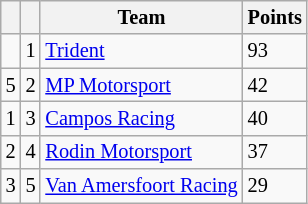<table class="wikitable" style="font-size: 85%;">
<tr>
<th></th>
<th></th>
<th>Team</th>
<th>Points</th>
</tr>
<tr>
<td align="left"></td>
<td align="center">1</td>
<td> <a href='#'>Trident</a></td>
<td>93</td>
</tr>
<tr>
<td align="left"> 5</td>
<td align="center">2</td>
<td> <a href='#'>MP Motorsport</a></td>
<td>42</td>
</tr>
<tr>
<td align="left"> 1</td>
<td align="center">3</td>
<td> <a href='#'>Campos Racing</a></td>
<td>40</td>
</tr>
<tr>
<td align="left"> 2</td>
<td align="center">4</td>
<td> <a href='#'>Rodin Motorsport</a></td>
<td>37</td>
</tr>
<tr>
<td align="left"> 3</td>
<td align="center">5</td>
<td> <a href='#'>Van Amersfoort Racing</a></td>
<td>29</td>
</tr>
</table>
